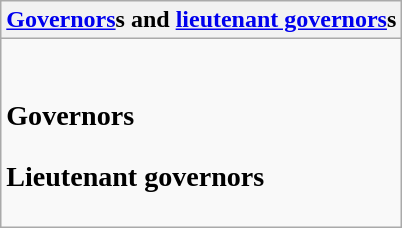<table class="wikitable collapsible collapsed">
<tr>
<th><a href='#'>Governors</a>s and <a href='#'>lieutenant governors</a>s</th>
</tr>
<tr>
<td><br><h3>Governors</h3>
<h3>Lieutenant governors</h3>
</td>
</tr>
</table>
